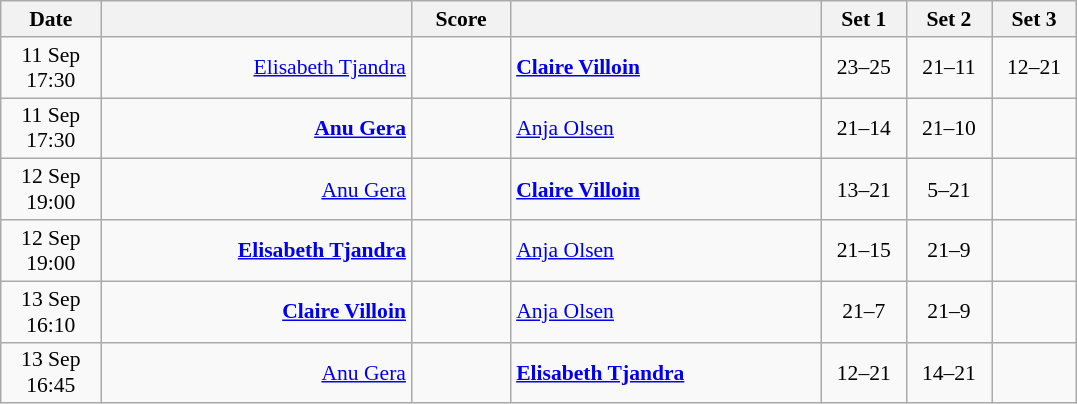<table class="wikitable" style="text-align: center; font-size:90%">
<tr>
<th width="60">Date</th>
<th align="right" width="200"></th>
<th width="60">Score</th>
<th align="left" width="200"></th>
<th width="50">Set 1</th>
<th width="50">Set 2</th>
<th width="50">Set 3</th>
</tr>
<tr>
<td>11 Sep<br>17:30</td>
<td align="right"><a href='#'>Elisabeth Tjandra</a> </td>
<td align="center"></td>
<td align="left"><strong> <a href='#'>Claire Villoin</a></strong></td>
<td>23–25</td>
<td>21–11</td>
<td>12–21</td>
</tr>
<tr>
<td>11 Sep<br>17:30</td>
<td align="right"><strong><a href='#'>Anu Gera</a> </strong></td>
<td align="center"></td>
<td align="left"> <a href='#'>Anja Olsen</a></td>
<td>21–14</td>
<td>21–10</td>
<td></td>
</tr>
<tr>
<td>12 Sep<br>19:00</td>
<td align="right"><a href='#'>Anu Gera</a> </td>
<td align="center"></td>
<td align="left"><strong> <a href='#'>Claire Villoin</a></strong></td>
<td>13–21</td>
<td>5–21</td>
<td></td>
</tr>
<tr>
<td>12 Sep<br>19:00</td>
<td align="right"><strong><a href='#'>Elisabeth Tjandra</a> </strong></td>
<td align="center"></td>
<td align="left"> <a href='#'>Anja Olsen</a></td>
<td>21–15</td>
<td>21–9</td>
<td></td>
</tr>
<tr>
<td>13 Sep<br>16:10</td>
<td align="right"><strong><a href='#'>Claire Villoin</a> </strong></td>
<td align="center"></td>
<td align="left"> <a href='#'>Anja Olsen</a></td>
<td>21–7</td>
<td>21–9</td>
<td></td>
</tr>
<tr>
<td>13 Sep<br>16:45</td>
<td align="right"><a href='#'>Anu Gera</a> </td>
<td align="center"></td>
<td align="left"><strong> <a href='#'>Elisabeth Tjandra</a></strong></td>
<td>12–21</td>
<td>14–21</td>
<td></td>
</tr>
</table>
